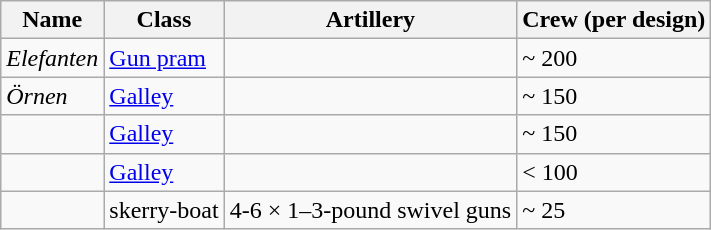<table class="wikitable">
<tr>
<th>Name</th>
<th>Class</th>
<th>Artillery</th>
<th>Crew (per design)</th>
</tr>
<tr>
<td><em>Elefanten</em></td>
<td><a href='#'>Gun pram</a></td>
<td></td>
<td>~ 200</td>
</tr>
<tr>
<td><em>Örnen</em></td>
<td><a href='#'>Galley</a></td>
<td></td>
<td>~ 150</td>
</tr>
<tr>
<td></td>
<td><a href='#'>Galley</a></td>
<td></td>
<td>~ 150</td>
</tr>
<tr>
<td></td>
<td><a href='#'>Galley</a></td>
<td></td>
<td>< 100</td>
</tr>
<tr>
<td></td>
<td>skerry-boat</td>
<td>4-6 × 1–3-pound swivel guns</td>
<td>~ 25</td>
</tr>
</table>
